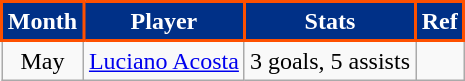<table class="wikitable">
<tr>
<th style="background:#003087; color:#FFFFFF; border:2px solid #FE5000;" scope="col">Month</th>
<th style="background:#003087; color:#FFFFFF; border:2px solid #FE5000;" scope="col">Player</th>
<th style="background:#003087; color:#FFFFFF; border:2px solid #FE5000;" scope="col">Stats</th>
<th style="background:#003087; color:#FFFFFF; border:2px solid #FE5000;" scope="col">Ref</th>
</tr>
<tr>
<td align=center rowspan="1">May</td>
<td> <a href='#'>Luciano Acosta</a></td>
<td>3 goals, 5 assists</td>
<td></td>
</tr>
</table>
